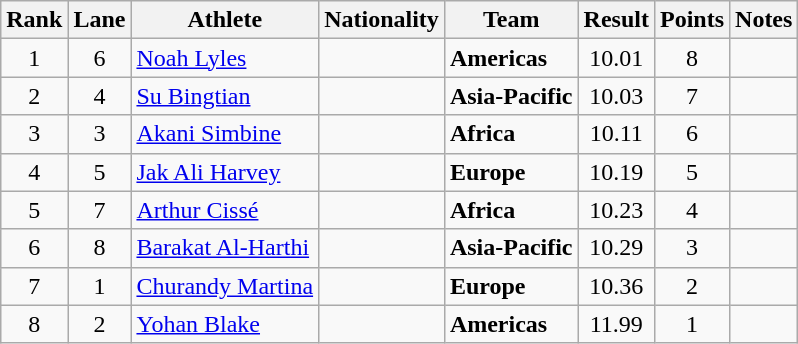<table class="wikitable sortable" style="text-align:center">
<tr>
<th>Rank</th>
<th>Lane</th>
<th>Athlete</th>
<th>Nationality</th>
<th>Team</th>
<th>Result</th>
<th>Points</th>
<th>Notes</th>
</tr>
<tr>
<td>1</td>
<td>6</td>
<td align="left"><a href='#'>Noah Lyles</a></td>
<td align=left></td>
<td align=left><strong>Americas</strong></td>
<td>10.01</td>
<td>8</td>
<td></td>
</tr>
<tr>
<td>2</td>
<td>4</td>
<td align="left"><a href='#'>Su Bingtian</a></td>
<td align=left></td>
<td align=left><strong>Asia-Pacific</strong></td>
<td>10.03</td>
<td>7</td>
<td></td>
</tr>
<tr>
<td>3</td>
<td>3</td>
<td align="left"><a href='#'>Akani Simbine</a></td>
<td align=left></td>
<td align=left><strong>Africa</strong></td>
<td>10.11</td>
<td>6</td>
<td></td>
</tr>
<tr>
<td>4</td>
<td>5</td>
<td align="left"><a href='#'>Jak Ali Harvey</a></td>
<td align=left></td>
<td align=left><strong>Europe</strong></td>
<td>10.19</td>
<td>5</td>
<td></td>
</tr>
<tr>
<td>5</td>
<td>7</td>
<td align="left"><a href='#'>Arthur Cissé</a></td>
<td align=left></td>
<td align=left><strong>Africa</strong></td>
<td>10.23</td>
<td>4</td>
<td></td>
</tr>
<tr>
<td>6</td>
<td>8</td>
<td align="left"><a href='#'>Barakat Al-Harthi</a></td>
<td align=left></td>
<td align=left><strong>Asia-Pacific</strong></td>
<td>10.29</td>
<td>3</td>
<td></td>
</tr>
<tr>
<td>7</td>
<td>1</td>
<td align="left"><a href='#'>Churandy Martina</a></td>
<td align=left></td>
<td align=left><strong>Europe</strong></td>
<td>10.36</td>
<td>2</td>
<td></td>
</tr>
<tr>
<td>8</td>
<td>2</td>
<td align="left"><a href='#'>Yohan Blake</a></td>
<td align=left></td>
<td align=left><strong>Americas</strong></td>
<td>11.99</td>
<td>1</td>
<td></td>
</tr>
</table>
